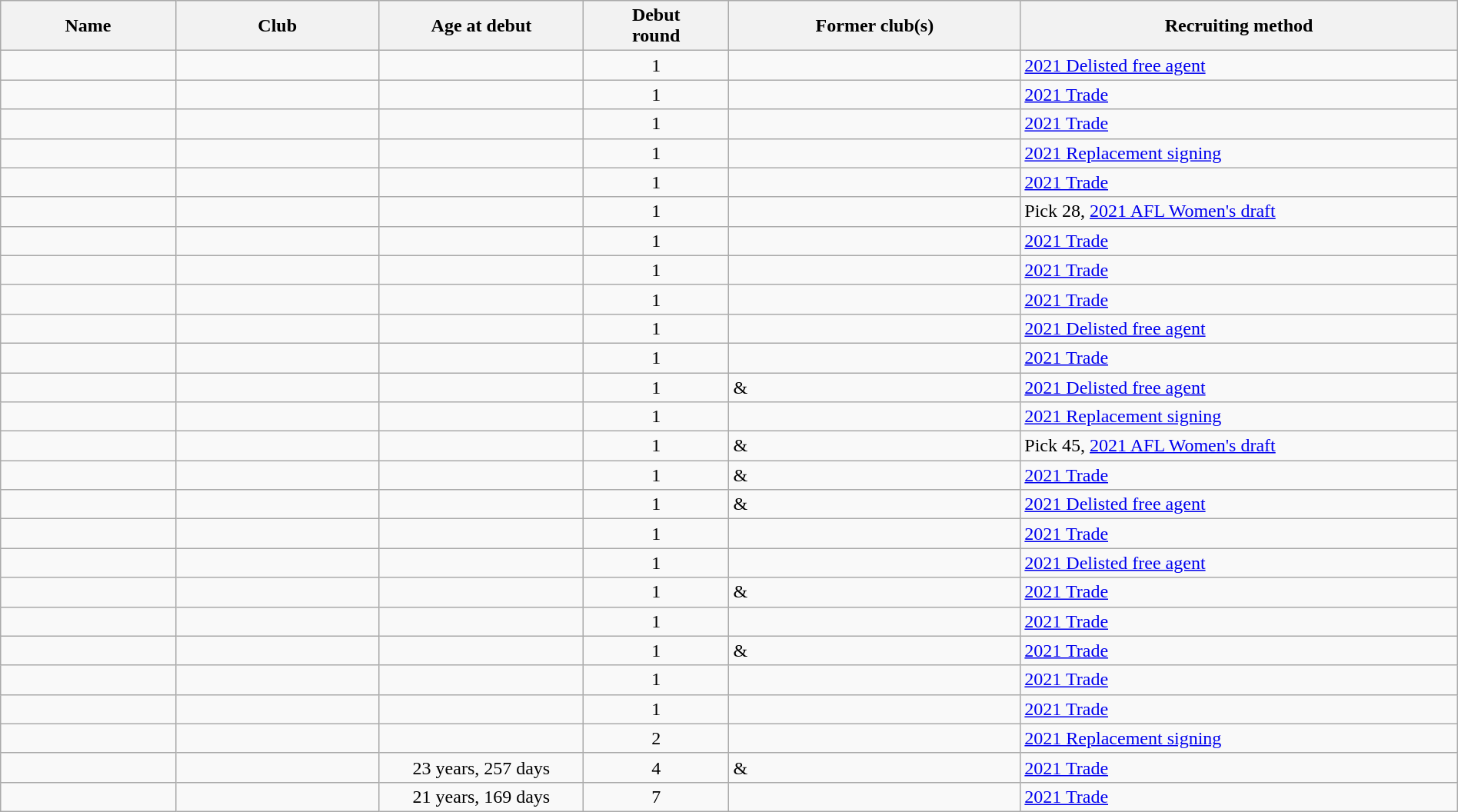<table class="wikitable sortable" style="width:100%; text-align: center;">
<tr style="background:#efefef;">
<th style="width:6%;">Name</th>
<th width=7%>Club</th>
<th style="width:7%;">Age at debut</th>
<th width=5%>Debut<br>round</th>
<th style="width:10%;">Former club(s)</th>
<th style="width:15%;">Recruiting method</th>
</tr>
<tr>
<td align="left"></td>
<td></td>
<td></td>
<td>1</td>
<td align="left"></td>
<td align="left"><a href='#'>2021 Delisted free agent</a></td>
</tr>
<tr>
<td align="left"></td>
<td></td>
<td></td>
<td>1</td>
<td align="left"></td>
<td align="left"><a href='#'>2021 Trade</a></td>
</tr>
<tr>
<td align="left"></td>
<td></td>
<td></td>
<td>1</td>
<td align="left"></td>
<td align="left"><a href='#'>2021 Trade</a></td>
</tr>
<tr>
<td align="left"></td>
<td></td>
<td></td>
<td>1</td>
<td align="left"></td>
<td align="left"><a href='#'>2021 Replacement signing</a></td>
</tr>
<tr>
<td align="left"></td>
<td></td>
<td></td>
<td>1</td>
<td align="left"></td>
<td align="left"><a href='#'>2021 Trade</a></td>
</tr>
<tr>
<td align="left"></td>
<td></td>
<td></td>
<td>1</td>
<td align="left"></td>
<td align="left">Pick 28, <a href='#'>2021 AFL Women's draft</a></td>
</tr>
<tr>
<td align="left"></td>
<td></td>
<td></td>
<td>1</td>
<td align="left"></td>
<td align="left"><a href='#'>2021 Trade</a></td>
</tr>
<tr>
<td align="left"></td>
<td></td>
<td></td>
<td>1</td>
<td align="left"></td>
<td align="left"><a href='#'>2021 Trade</a></td>
</tr>
<tr>
<td align="left"></td>
<td></td>
<td></td>
<td>1</td>
<td align="left"></td>
<td align="left"><a href='#'>2021 Trade</a></td>
</tr>
<tr>
<td align="left"></td>
<td></td>
<td></td>
<td>1</td>
<td align="left"></td>
<td align="left"><a href='#'>2021 Delisted free agent</a></td>
</tr>
<tr>
<td align="left"></td>
<td></td>
<td></td>
<td>1</td>
<td align="left"></td>
<td align="left"><a href='#'>2021 Trade</a></td>
</tr>
<tr>
<td align="left"></td>
<td></td>
<td></td>
<td>1</td>
<td align="left"> & </td>
<td align="left"><a href='#'>2021 Delisted free agent</a></td>
</tr>
<tr>
<td align="left"></td>
<td></td>
<td></td>
<td>1</td>
<td align="left"></td>
<td align="left"><a href='#'>2021 Replacement signing</a></td>
</tr>
<tr>
<td align="left"></td>
<td></td>
<td></td>
<td>1</td>
<td align="left"> & </td>
<td align="left">Pick 45, <a href='#'>2021 AFL Women's draft</a></td>
</tr>
<tr>
<td align="left"></td>
<td></td>
<td></td>
<td>1</td>
<td align="left"> & </td>
<td align="left"><a href='#'>2021 Trade</a></td>
</tr>
<tr>
<td align="left"></td>
<td></td>
<td></td>
<td>1</td>
<td align="left"> & </td>
<td align="left"><a href='#'>2021 Delisted free agent</a></td>
</tr>
<tr>
<td align="left"></td>
<td></td>
<td></td>
<td>1</td>
<td align="left"></td>
<td align="left"><a href='#'>2021 Trade</a></td>
</tr>
<tr>
<td align="left"></td>
<td></td>
<td></td>
<td>1</td>
<td align="left"></td>
<td align="left"><a href='#'>2021 Delisted free agent</a></td>
</tr>
<tr>
<td align="left"></td>
<td></td>
<td></td>
<td>1</td>
<td align="left"> & </td>
<td align="left"><a href='#'>2021 Trade</a></td>
</tr>
<tr>
<td align="left"></td>
<td></td>
<td></td>
<td>1</td>
<td align="left"></td>
<td align="left"><a href='#'>2021 Trade</a></td>
</tr>
<tr>
<td align="left"></td>
<td></td>
<td></td>
<td>1</td>
<td align="left"> & </td>
<td align="left"><a href='#'>2021 Trade</a></td>
</tr>
<tr>
<td align="left"></td>
<td></td>
<td></td>
<td>1</td>
<td align="left"></td>
<td align="left"><a href='#'>2021 Trade</a></td>
</tr>
<tr>
<td align="left"></td>
<td></td>
<td></td>
<td>1</td>
<td align="left"></td>
<td align="left"><a href='#'>2021 Trade</a></td>
</tr>
<tr>
<td align="left"></td>
<td></td>
<td></td>
<td>2</td>
<td align="left"></td>
<td align="left"><a href='#'>2021 Replacement signing</a></td>
</tr>
<tr>
<td align="left"></td>
<td></td>
<td>23 years, 257 days</td>
<td>4</td>
<td align="left"> & </td>
<td align="left"><a href='#'>2021 Trade</a></td>
</tr>
<tr>
<td align="left"></td>
<td></td>
<td>21 years, 169 days</td>
<td>7</td>
<td align="left"></td>
<td align="left"><a href='#'>2021 Trade</a></td>
</tr>
</table>
